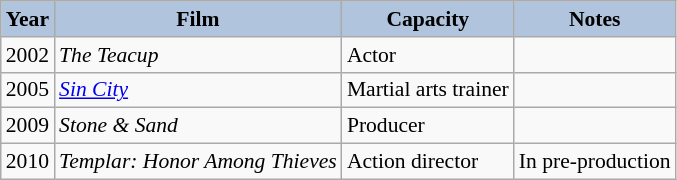<table class="wikitable" style="font-size:90%;">
<tr>
<th style="background:#B0C4DE;">Year</th>
<th style="background:#B0C4DE;">Film</th>
<th style="background:#B0C4DE;">Capacity</th>
<th style="background:#B0C4DE;">Notes</th>
</tr>
<tr>
<td>2002</td>
<td><em>The Teacup</em></td>
<td>Actor</td>
<td></td>
</tr>
<tr>
<td>2005</td>
<td><em><a href='#'>Sin City</a></em></td>
<td>Martial arts trainer</td>
<td></td>
</tr>
<tr>
<td>2009</td>
<td><em>Stone & Sand</em></td>
<td>Producer</td>
<td></td>
</tr>
<tr>
<td>2010</td>
<td><em>Templar: Honor Among Thieves</em></td>
<td>Action director</td>
<td>In pre-production</td>
</tr>
</table>
